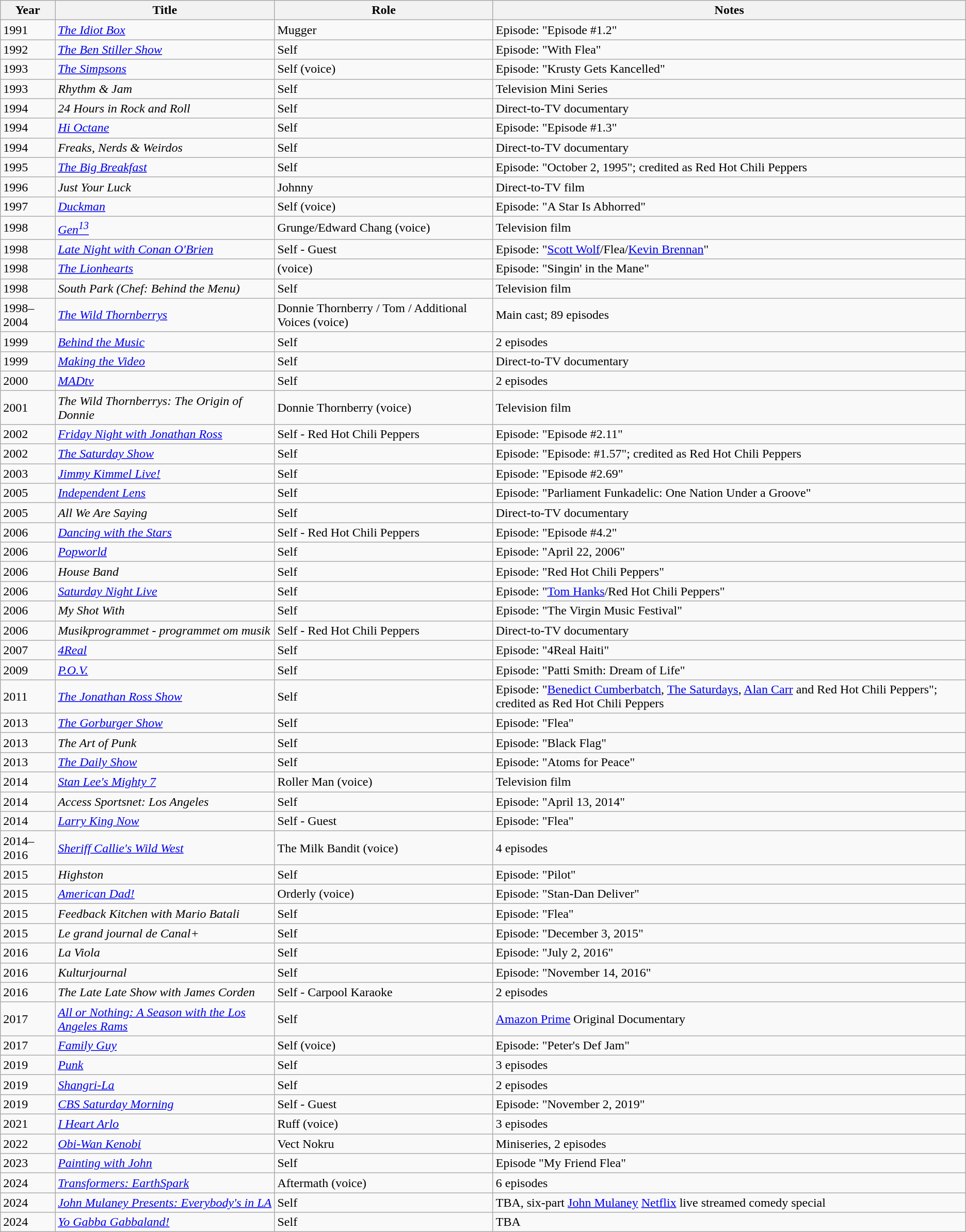<table class="wikitable sortable">
<tr>
<th>Year</th>
<th>Title</th>
<th>Role</th>
<th>Notes</th>
</tr>
<tr>
<td>1991</td>
<td><em><a href='#'>The Idiot Box</a></em></td>
<td>Mugger</td>
<td>Episode: "Episode #1.2"</td>
</tr>
<tr>
<td>1992</td>
<td><em><a href='#'>The Ben Stiller Show</a></em></td>
<td>Self</td>
<td>Episode: "With Flea"</td>
</tr>
<tr>
<td>1993</td>
<td><em><a href='#'>The Simpsons</a></em></td>
<td>Self (voice)</td>
<td>Episode: "Krusty Gets Kancelled"</td>
</tr>
<tr>
<td>1993</td>
<td><em>Rhythm & Jam</em></td>
<td>Self</td>
<td>Television Mini Series</td>
</tr>
<tr>
<td>1994</td>
<td><em>24 Hours in Rock and Roll</em></td>
<td>Self</td>
<td>Direct-to-TV documentary</td>
</tr>
<tr>
<td>1994</td>
<td><em><a href='#'>Hi Octane</a></em></td>
<td>Self</td>
<td>Episode: "Episode #1.3"</td>
</tr>
<tr>
<td>1994</td>
<td><em>Freaks, Nerds & Weirdos</em></td>
<td>Self</td>
<td>Direct-to-TV documentary</td>
</tr>
<tr>
<td>1995</td>
<td><em><a href='#'>The Big Breakfast</a></em></td>
<td>Self</td>
<td>Episode: "October 2, 1995"; credited as Red Hot Chili Peppers</td>
</tr>
<tr>
<td>1996</td>
<td><em>Just Your Luck</em></td>
<td>Johnny</td>
<td>Direct-to-TV film</td>
</tr>
<tr>
<td>1997</td>
<td><em><a href='#'>Duckman</a></em></td>
<td>Self (voice)</td>
<td>Episode: "A Star Is Abhorred"</td>
</tr>
<tr>
<td>1998</td>
<td><em><a href='#'>Gen<sup>13</sup></a></em></td>
<td>Grunge/Edward Chang (voice)</td>
<td>Television film</td>
</tr>
<tr>
<td>1998</td>
<td><em><a href='#'>Late Night with Conan O'Brien</a></em></td>
<td>Self - Guest</td>
<td>Episode: "<a href='#'>Scott Wolf</a>/Flea/<a href='#'>Kevin Brennan</a>"</td>
</tr>
<tr>
<td>1998</td>
<td><em><a href='#'>The Lionhearts</a></em></td>
<td>(voice)</td>
<td>Episode: "Singin' in the Mane"</td>
</tr>
<tr>
<td>1998</td>
<td><em>South Park (Chef: Behind the Menu)</em></td>
<td>Self</td>
<td>Television film</td>
</tr>
<tr>
<td>1998–2004</td>
<td><em><a href='#'>The Wild Thornberrys</a></em></td>
<td>Donnie Thornberry / Tom / Additional Voices (voice)</td>
<td>Main cast; 89 episodes</td>
</tr>
<tr>
<td>1999</td>
<td><em><a href='#'>Behind the Music</a></em></td>
<td>Self</td>
<td>2 episodes</td>
</tr>
<tr>
<td>1999</td>
<td><em><a href='#'>Making the Video</a></em></td>
<td>Self</td>
<td>Direct-to-TV documentary</td>
</tr>
<tr>
<td>2000</td>
<td><em><a href='#'>MADtv</a></em></td>
<td>Self</td>
<td>2 episodes</td>
</tr>
<tr>
<td>2001</td>
<td><em>The Wild Thornberrys: The Origin of Donnie</em></td>
<td>Donnie Thornberry (voice)</td>
<td>Television film</td>
</tr>
<tr>
<td>2002</td>
<td><em><a href='#'>Friday Night with Jonathan Ross</a></em></td>
<td>Self - Red Hot Chili Peppers</td>
<td>Episode: "Episode #2.11"</td>
</tr>
<tr>
<td>2002</td>
<td><em><a href='#'>The Saturday Show</a></em></td>
<td>Self</td>
<td>Episode: "Episode: #1.57"; credited as Red Hot Chili Peppers</td>
</tr>
<tr>
<td>2003</td>
<td><em><a href='#'>Jimmy Kimmel Live!</a></em></td>
<td>Self</td>
<td>Episode: "Episode #2.69"</td>
</tr>
<tr>
<td>2005</td>
<td><em><a href='#'>Independent Lens</a></em></td>
<td>Self</td>
<td>Episode: "Parliament Funkadelic: One Nation Under a Groove"</td>
</tr>
<tr>
<td>2005</td>
<td><em>All We Are Saying</em></td>
<td>Self</td>
<td>Direct-to-TV documentary</td>
</tr>
<tr>
<td>2006</td>
<td><em><a href='#'>Dancing with the Stars</a></em></td>
<td>Self - Red Hot Chili Peppers</td>
<td>Episode: "Episode #4.2"</td>
</tr>
<tr>
<td>2006</td>
<td><em><a href='#'>Popworld</a></em></td>
<td>Self</td>
<td>Episode: "April 22, 2006"</td>
</tr>
<tr>
<td>2006</td>
<td><em>House Band</em></td>
<td>Self</td>
<td>Episode: "Red Hot Chili Peppers"</td>
</tr>
<tr>
<td>2006</td>
<td><em><a href='#'>Saturday Night Live</a></em></td>
<td>Self</td>
<td>Episode: "<a href='#'>Tom Hanks</a>/Red Hot Chili Peppers"</td>
</tr>
<tr>
<td>2006</td>
<td><em>My Shot With</em></td>
<td>Self</td>
<td>Episode: "The Virgin Music Festival"</td>
</tr>
<tr>
<td>2006</td>
<td><em>Musikprogrammet - programmet om musik</em></td>
<td>Self - Red Hot Chili Peppers</td>
<td>Direct-to-TV documentary</td>
</tr>
<tr>
<td>2007</td>
<td><em><a href='#'>4Real</a></em></td>
<td>Self</td>
<td>Episode: "4Real Haiti"</td>
</tr>
<tr>
<td>2009</td>
<td><em><a href='#'>P.O.V.</a></em></td>
<td>Self</td>
<td>Episode: "Patti Smith: Dream of Life"</td>
</tr>
<tr>
<td>2011</td>
<td><em><a href='#'>The Jonathan Ross Show</a></em></td>
<td>Self</td>
<td>Episode: "<a href='#'>Benedict Cumberbatch</a>, <a href='#'>The Saturdays</a>, <a href='#'>Alan Carr</a> and Red Hot Chili Peppers"; credited as Red Hot Chili Peppers</td>
</tr>
<tr>
<td>2013</td>
<td><em><a href='#'>The Gorburger Show</a></em></td>
<td>Self</td>
<td>Episode: "Flea"</td>
</tr>
<tr>
<td>2013</td>
<td><em>The Art of Punk</em></td>
<td>Self</td>
<td>Episode: "Black Flag"</td>
</tr>
<tr>
<td>2013</td>
<td><em><a href='#'>The Daily Show</a></em></td>
<td>Self</td>
<td>Episode: "Atoms for Peace"</td>
</tr>
<tr>
<td>2014</td>
<td><em><a href='#'>Stan Lee's Mighty 7</a></em></td>
<td>Roller Man (voice)</td>
<td>Television film</td>
</tr>
<tr>
<td>2014</td>
<td><em>Access Sportsnet: Los Angeles</em></td>
<td>Self</td>
<td>Episode: "April 13, 2014"</td>
</tr>
<tr>
<td>2014</td>
<td><em><a href='#'>Larry King Now</a></em></td>
<td>Self - Guest</td>
<td>Episode: "Flea"</td>
</tr>
<tr>
<td>2014–2016</td>
<td><em><a href='#'>Sheriff Callie's Wild West</a></em></td>
<td>The Milk Bandit (voice)</td>
<td>4 episodes</td>
</tr>
<tr>
<td>2015</td>
<td><em>Highston</em></td>
<td>Self</td>
<td>Episode: "Pilot"</td>
</tr>
<tr>
<td>2015</td>
<td><em><a href='#'>American Dad!</a></em></td>
<td>Orderly (voice)</td>
<td>Episode: "Stan-Dan Deliver"</td>
</tr>
<tr>
<td>2015</td>
<td><em>Feedback Kitchen with Mario Batali</em></td>
<td>Self</td>
<td>Episode: "Flea"</td>
</tr>
<tr>
<td>2015</td>
<td><em>Le grand journal de Canal+</em></td>
<td>Self</td>
<td>Episode: "December 3, 2015"</td>
</tr>
<tr>
<td>2016</td>
<td><em>La Viola</em></td>
<td>Self</td>
<td>Episode: "July 2, 2016"</td>
</tr>
<tr>
<td>2016</td>
<td><em>Kulturjournal</em></td>
<td>Self</td>
<td>Episode: "November 14, 2016"</td>
</tr>
<tr>
<td>2016</td>
<td><em>The Late Late Show with James Corden</em></td>
<td>Self - Carpool Karaoke</td>
<td>2 episodes</td>
</tr>
<tr>
<td>2017</td>
<td><em><a href='#'>All or Nothing: A Season with the Los Angeles Rams</a></em></td>
<td>Self</td>
<td><a href='#'>Amazon Prime</a> Original Documentary</td>
</tr>
<tr>
<td>2017</td>
<td><em><a href='#'>Family Guy</a></em></td>
<td>Self (voice)</td>
<td>Episode: "Peter's Def Jam"</td>
</tr>
<tr>
<td>2019</td>
<td><em><a href='#'>Punk</a></em></td>
<td>Self</td>
<td>3 episodes</td>
</tr>
<tr>
<td>2019</td>
<td><em><a href='#'>Shangri-La</a></em></td>
<td>Self</td>
<td>2 episodes</td>
</tr>
<tr>
<td>2019</td>
<td><em><a href='#'>CBS Saturday Morning</a></em></td>
<td>Self - Guest</td>
<td>Episode: "November 2, 2019"</td>
</tr>
<tr>
<td>2021</td>
<td><em><a href='#'>I Heart Arlo</a></em></td>
<td>Ruff (voice)</td>
<td>3 episodes</td>
</tr>
<tr>
<td>2022</td>
<td><em><a href='#'>Obi-Wan Kenobi</a></em></td>
<td>Vect Nokru</td>
<td>Miniseries, 2 episodes</td>
</tr>
<tr>
<td>2023</td>
<td><em><a href='#'>Painting with John</a></em></td>
<td>Self</td>
<td>Episode "My Friend Flea"</td>
</tr>
<tr>
<td>2024</td>
<td><em><a href='#'>Transformers: EarthSpark</a></em></td>
<td>Aftermath (voice)</td>
<td>6 episodes</td>
</tr>
<tr>
<td>2024</td>
<td><em><a href='#'>John Mulaney Presents: Everybody's in LA</a></em></td>
<td>Self</td>
<td>TBA, six-part <a href='#'>John Mulaney</a> <a href='#'>Netflix</a> live streamed comedy special</td>
</tr>
<tr>
<td>2024</td>
<td><em><a href='#'>Yo Gabba Gabbaland!</a></em></td>
<td>Self</td>
<td>TBA</td>
</tr>
</table>
